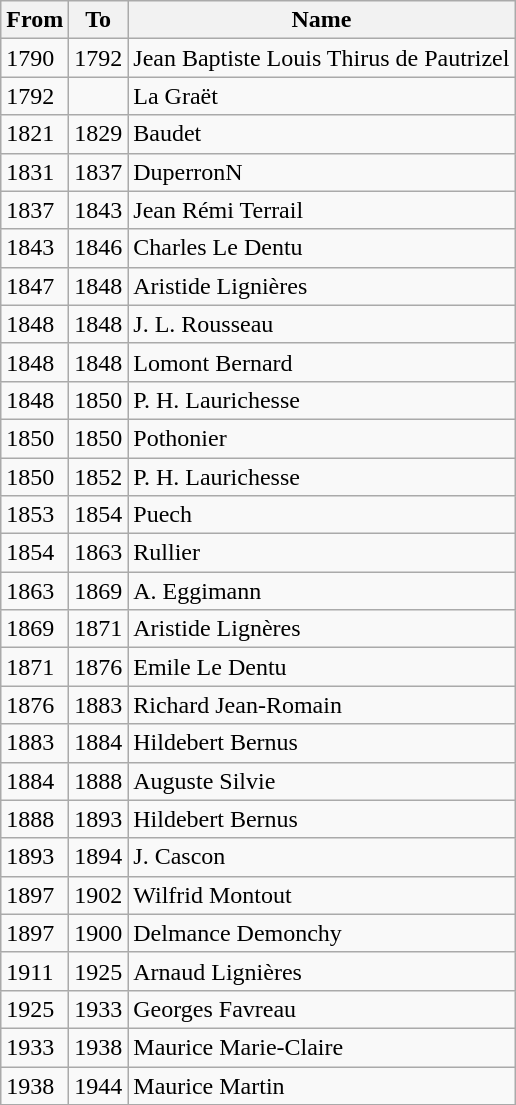<table class="wikitable">
<tr>
<th>From</th>
<th>To</th>
<th>Name</th>
</tr>
<tr>
<td>1790</td>
<td>1792</td>
<td>Jean Baptiste Louis Thirus de Pautrizel</td>
</tr>
<tr>
<td>1792</td>
<td></td>
<td>La Graët</td>
</tr>
<tr>
<td>1821</td>
<td>1829</td>
<td>Baudet</td>
</tr>
<tr>
<td>1831</td>
<td>1837</td>
<td>DuperronN</td>
</tr>
<tr>
<td>1837</td>
<td>1843</td>
<td>Jean Rémi Terrail</td>
</tr>
<tr>
<td>1843</td>
<td>1846</td>
<td>Charles Le Dentu</td>
</tr>
<tr>
<td>1847</td>
<td>1848</td>
<td>Aristide Lignières</td>
</tr>
<tr>
<td>1848</td>
<td>1848</td>
<td>J. L. Rousseau</td>
</tr>
<tr>
<td>1848</td>
<td>1848</td>
<td>Lomont Bernard</td>
</tr>
<tr>
<td>1848</td>
<td>1850</td>
<td>P. H. Laurichesse</td>
</tr>
<tr>
<td>1850</td>
<td>1850</td>
<td>Pothonier</td>
</tr>
<tr>
<td>1850</td>
<td>1852</td>
<td>P. H. Laurichesse</td>
</tr>
<tr>
<td>1853</td>
<td>1854</td>
<td>Puech</td>
</tr>
<tr>
<td>1854</td>
<td>1863</td>
<td>Rullier</td>
</tr>
<tr>
<td>1863</td>
<td>1869</td>
<td>A. Eggimann</td>
</tr>
<tr>
<td>1869</td>
<td>1871</td>
<td>Aristide Lignères</td>
</tr>
<tr>
<td>1871</td>
<td>1876</td>
<td>Emile Le Dentu</td>
</tr>
<tr>
<td>1876</td>
<td>1883</td>
<td>Richard Jean-Romain</td>
</tr>
<tr>
<td>1883</td>
<td>1884</td>
<td>Hildebert Bernus</td>
</tr>
<tr>
<td>1884</td>
<td>1888</td>
<td>Auguste Silvie</td>
</tr>
<tr>
<td>1888</td>
<td>1893</td>
<td>Hildebert Bernus</td>
</tr>
<tr>
<td>1893</td>
<td>1894</td>
<td>J. Cascon</td>
</tr>
<tr>
<td>1897</td>
<td>1902</td>
<td>Wilfrid Montout</td>
</tr>
<tr>
<td>1897</td>
<td>1900</td>
<td>Delmance Demonchy</td>
</tr>
<tr>
<td>1911</td>
<td>1925</td>
<td>Arnaud Lignières</td>
</tr>
<tr>
<td>1925</td>
<td>1933</td>
<td>Georges Favreau</td>
</tr>
<tr>
<td>1933</td>
<td>1938</td>
<td>Maurice Marie-Claire</td>
</tr>
<tr>
<td>1938</td>
<td>1944</td>
<td>Maurice Martin</td>
</tr>
</table>
